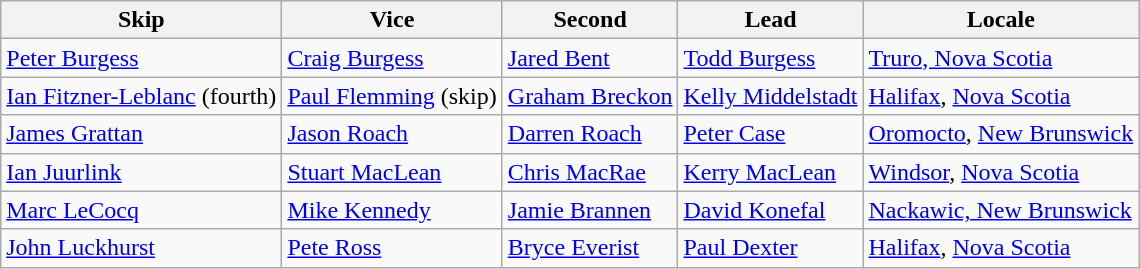<table class="wikitable">
<tr>
<th>Skip</th>
<th>Vice</th>
<th>Second</th>
<th>Lead</th>
<th>Locale</th>
</tr>
<tr>
<td><a href='#'>Peter Burgess</a></td>
<td><a href='#'>Craig Burgess</a></td>
<td><a href='#'>Jared Bent</a></td>
<td><a href='#'>Todd Burgess</a></td>
<td> <a href='#'>Truro, Nova Scotia</a></td>
</tr>
<tr>
<td><a href='#'>Ian Fitzner-Leblanc</a> (fourth)</td>
<td><a href='#'>Paul Flemming</a> (skip)</td>
<td><a href='#'>Graham Breckon</a></td>
<td><a href='#'>Kelly Middelstadt</a></td>
<td> <a href='#'>Halifax</a>, <a href='#'>Nova Scotia</a></td>
</tr>
<tr>
<td><a href='#'>James Grattan</a></td>
<td><a href='#'>Jason Roach</a></td>
<td><a href='#'>Darren Roach</a></td>
<td><a href='#'>Peter Case</a></td>
<td> <a href='#'>Oromocto</a>, <a href='#'>New Brunswick</a></td>
</tr>
<tr>
<td><a href='#'>Ian Juurlink</a></td>
<td><a href='#'>Stuart MacLean</a></td>
<td><a href='#'>Chris MacRae</a></td>
<td><a href='#'>Kerry MacLean</a></td>
<td> <a href='#'>Windsor</a>, <a href='#'>Nova Scotia</a></td>
</tr>
<tr>
<td><a href='#'>Marc LeCocq</a></td>
<td><a href='#'>Mike Kennedy</a></td>
<td><a href='#'>Jamie Brannen</a></td>
<td><a href='#'>David Konefal</a></td>
<td> <a href='#'>Nackawic, New Brunswick</a></td>
</tr>
<tr>
<td><a href='#'>John Luckhurst</a></td>
<td><a href='#'>Pete Ross</a></td>
<td><a href='#'>Bryce Everist</a></td>
<td><a href='#'>Paul Dexter</a></td>
<td> <a href='#'>Halifax</a>, <a href='#'>Nova Scotia</a></td>
</tr>
</table>
